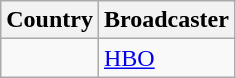<table class="wikitable">
<tr>
<th align=center>Country</th>
<th align=center>Broadcaster</th>
</tr>
<tr>
<td></td>
<td><a href='#'>HBO</a></td>
</tr>
</table>
